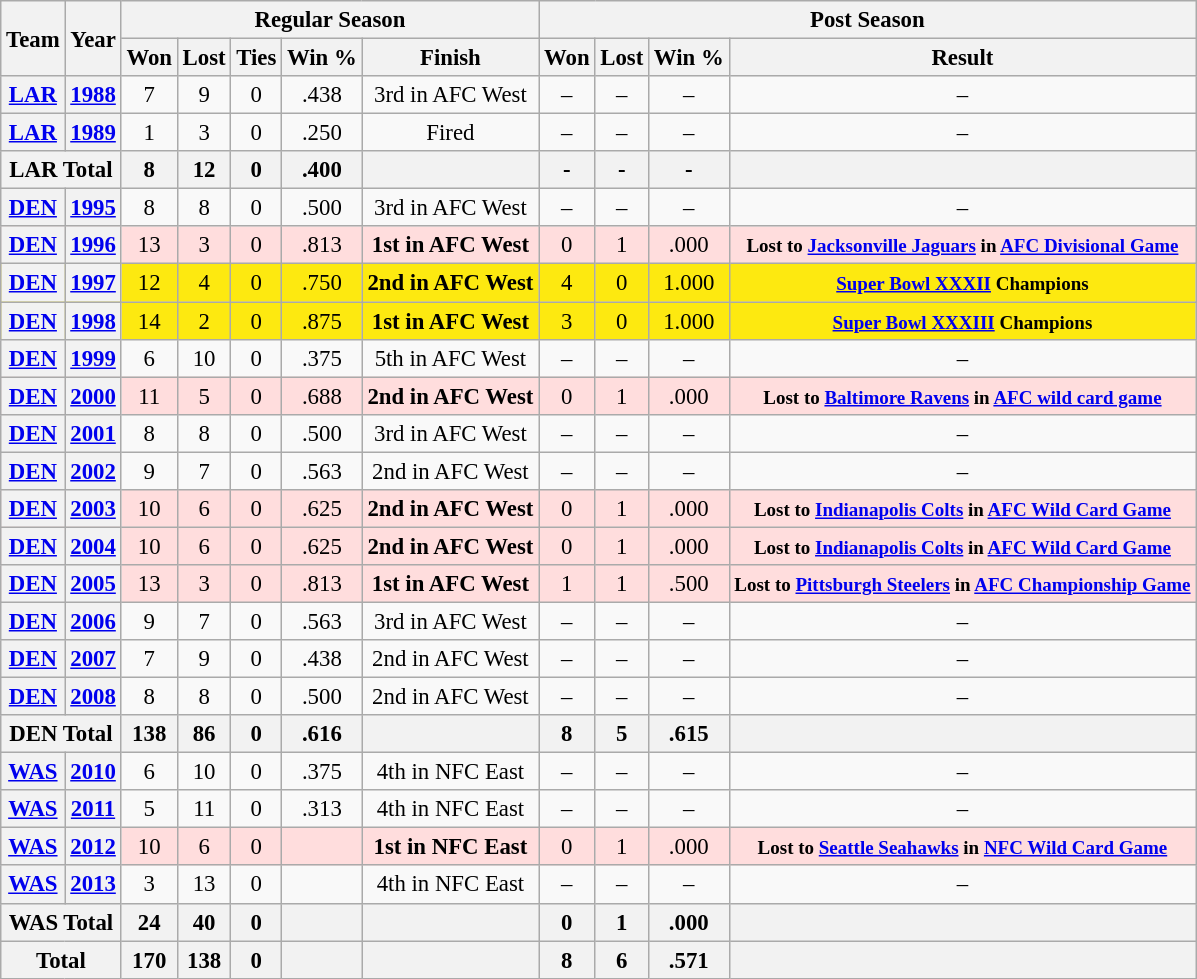<table class="wikitable" style="font-size: 95%; text-align:center;">
<tr>
<th rowspan="2">Team</th>
<th rowspan="2">Year</th>
<th colspan="5">Regular Season</th>
<th colspan="4">Post Season</th>
</tr>
<tr>
<th>Won</th>
<th>Lost</th>
<th>Ties</th>
<th>Win %</th>
<th>Finish</th>
<th>Won</th>
<th>Lost</th>
<th>Win %</th>
<th>Result</th>
</tr>
<tr>
<th><a href='#'>LAR</a></th>
<th><a href='#'>1988</a></th>
<td>7</td>
<td>9</td>
<td>0</td>
<td>.438</td>
<td>3rd in AFC West</td>
<td>–</td>
<td>–</td>
<td>–</td>
<td>–</td>
</tr>
<tr>
<th><a href='#'>LAR</a></th>
<th><a href='#'>1989</a></th>
<td>1</td>
<td>3</td>
<td>0</td>
<td>.250</td>
<td>Fired</td>
<td>–</td>
<td>–</td>
<td>–</td>
<td>–</td>
</tr>
<tr>
<th colspan="2">LAR Total</th>
<th>8</th>
<th>12</th>
<th>0</th>
<th>.400</th>
<th></th>
<th>-</th>
<th>-</th>
<th>-</th>
<th></th>
</tr>
<tr>
<th><a href='#'>DEN</a></th>
<th><a href='#'>1995</a></th>
<td>8</td>
<td>8</td>
<td>0</td>
<td>.500</td>
<td>3rd in AFC West</td>
<td>–</td>
<td>–</td>
<td>–</td>
<td>–</td>
</tr>
<tr ! style="background:#fdd;">
<th><a href='#'>DEN</a></th>
<th><a href='#'>1996</a></th>
<td>13</td>
<td>3</td>
<td>0</td>
<td>.813</td>
<td><strong>1st in AFC West</strong></td>
<td>0</td>
<td>1</td>
<td>.000</td>
<td><small><strong>Lost to <a href='#'>Jacksonville Jaguars</a> in <a href='#'>AFC Divisional Game</a></strong></small></td>
</tr>
<tr ! style="background:#FDE910;">
<th><a href='#'>DEN</a></th>
<th><a href='#'>1997</a></th>
<td>12</td>
<td>4</td>
<td>0</td>
<td>.750</td>
<td><strong>2nd in AFC West</strong></td>
<td>4</td>
<td>0</td>
<td>1.000</td>
<td><small><strong><a href='#'>Super Bowl XXXII</a> Champions</strong></small></td>
</tr>
<tr ! style="background:#FDE910;">
<th><a href='#'>DEN</a></th>
<th><a href='#'>1998</a></th>
<td>14</td>
<td>2</td>
<td>0</td>
<td>.875</td>
<td><strong>1st in AFC West</strong></td>
<td>3</td>
<td>0</td>
<td>1.000</td>
<td><small><strong><a href='#'>Super Bowl XXXIII</a> Champions</strong></small></td>
</tr>
<tr>
<th><a href='#'>DEN</a></th>
<th><a href='#'>1999</a></th>
<td>6</td>
<td>10</td>
<td>0</td>
<td>.375</td>
<td>5th in AFC West</td>
<td>–</td>
<td>–</td>
<td>–</td>
<td>–</td>
</tr>
<tr ! style="background:#fdd;">
<th><a href='#'>DEN</a></th>
<th><a href='#'>2000</a></th>
<td>11</td>
<td>5</td>
<td>0</td>
<td>.688</td>
<td><strong>2nd in AFC West</strong></td>
<td>0</td>
<td>1</td>
<td>.000</td>
<td><small><strong>Lost to <a href='#'>Baltimore Ravens</a> in <a href='#'>AFC wild card game</a></strong></small></td>
</tr>
<tr>
<th><a href='#'>DEN</a></th>
<th><a href='#'>2001</a></th>
<td>8</td>
<td>8</td>
<td>0</td>
<td>.500</td>
<td>3rd in AFC West</td>
<td>–</td>
<td>–</td>
<td>–</td>
<td>–</td>
</tr>
<tr>
<th><a href='#'>DEN</a></th>
<th><a href='#'>2002</a></th>
<td>9</td>
<td>7</td>
<td>0</td>
<td>.563</td>
<td>2nd in AFC West</td>
<td>–</td>
<td>–</td>
<td>–</td>
<td>–</td>
</tr>
<tr ! style="background:#fdd;">
<th><a href='#'>DEN</a></th>
<th><a href='#'>2003</a></th>
<td>10</td>
<td>6</td>
<td>0</td>
<td>.625</td>
<td><strong>2nd in AFC West</strong></td>
<td>0</td>
<td>1</td>
<td>.000</td>
<td><small><strong>Lost to <a href='#'>Indianapolis Colts</a> in <a href='#'>AFC Wild Card Game</a></strong></small></td>
</tr>
<tr ! style="background:#fdd;">
<th><a href='#'>DEN</a></th>
<th><a href='#'>2004</a></th>
<td>10</td>
<td>6</td>
<td>0</td>
<td>.625</td>
<td><strong>2nd in AFC West</strong></td>
<td>0</td>
<td>1</td>
<td>.000</td>
<td><small><strong>Lost to <a href='#'>Indianapolis Colts</a> in <a href='#'>AFC Wild Card Game</a></strong></small></td>
</tr>
<tr ! style="background:#fdd;">
<th><a href='#'>DEN</a></th>
<th><a href='#'>2005</a></th>
<td>13</td>
<td>3</td>
<td>0</td>
<td>.813</td>
<td><strong>1st in AFC West</strong></td>
<td>1</td>
<td>1</td>
<td>.500</td>
<td><small><strong>Lost to <a href='#'>Pittsburgh Steelers</a> in <a href='#'>AFC Championship Game</a></strong></small></td>
</tr>
<tr>
<th><a href='#'>DEN</a></th>
<th><a href='#'>2006</a></th>
<td>9</td>
<td>7</td>
<td>0</td>
<td>.563</td>
<td>3rd in AFC West</td>
<td>–</td>
<td>–</td>
<td>–</td>
<td>–</td>
</tr>
<tr>
<th><a href='#'>DEN</a></th>
<th><a href='#'>2007</a></th>
<td>7</td>
<td>9</td>
<td>0</td>
<td>.438</td>
<td>2nd in AFC West</td>
<td>–</td>
<td>–</td>
<td>–</td>
<td>–</td>
</tr>
<tr>
<th><a href='#'>DEN</a></th>
<th><a href='#'>2008</a></th>
<td>8</td>
<td>8</td>
<td>0</td>
<td>.500</td>
<td>2nd in AFC West</td>
<td>–</td>
<td>–</td>
<td>–</td>
<td>–</td>
</tr>
<tr>
<th colspan="2">DEN Total</th>
<th>138</th>
<th>86</th>
<th>0</th>
<th>.616</th>
<th></th>
<th>8</th>
<th>5</th>
<th>.615</th>
<th></th>
</tr>
<tr>
<th><a href='#'>WAS</a></th>
<th><a href='#'>2010</a></th>
<td>6</td>
<td>10</td>
<td>0</td>
<td>.375</td>
<td>4th in NFC East</td>
<td>–</td>
<td>–</td>
<td>–</td>
<td>–</td>
</tr>
<tr>
<th><a href='#'>WAS</a></th>
<th><a href='#'>2011</a></th>
<td>5</td>
<td>11</td>
<td>0</td>
<td>.313</td>
<td>4th in NFC East</td>
<td>–</td>
<td>–</td>
<td>–</td>
<td>–</td>
</tr>
<tr ! style="background:#fdd;">
<th><a href='#'>WAS</a></th>
<th><a href='#'>2012</a></th>
<td>10</td>
<td>6</td>
<td>0</td>
<td></td>
<td><strong>1st in NFC East</strong></td>
<td>0</td>
<td>1</td>
<td>.000</td>
<td><small><strong>Lost to <a href='#'>Seattle Seahawks</a> in <a href='#'>NFC Wild Card Game</a></strong></small></td>
</tr>
<tr>
<th><a href='#'>WAS</a></th>
<th><a href='#'>2013</a></th>
<td>3</td>
<td>13</td>
<td>0</td>
<td></td>
<td>4th in NFC East</td>
<td>–</td>
<td>–</td>
<td>–</td>
<td>–</td>
</tr>
<tr>
<th colspan="2">WAS Total</th>
<th>24</th>
<th>40</th>
<th>0</th>
<th></th>
<th></th>
<th>0</th>
<th>1</th>
<th>.000</th>
<th></th>
</tr>
<tr>
<th colspan="2">Total</th>
<th>170</th>
<th>138</th>
<th>0</th>
<th></th>
<th></th>
<th>8</th>
<th>6</th>
<th>.571</th>
<th></th>
</tr>
</table>
